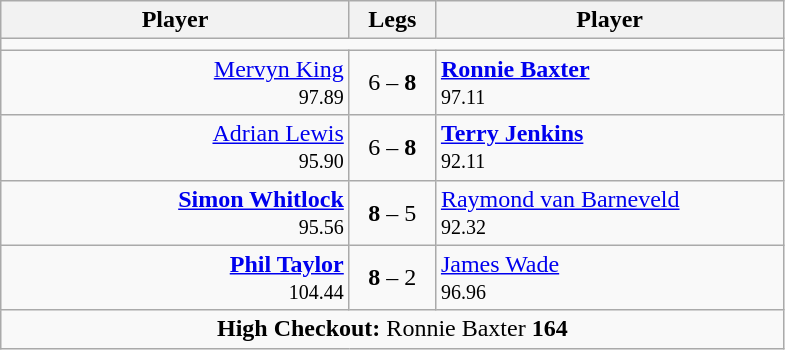<table class=wikitable style="text-align:center">
<tr>
<th width=225>Player</th>
<th width=50>Legs</th>
<th width=225>Player</th>
</tr>
<tr align=center>
<td colspan="3"></td>
</tr>
<tr align=left>
<td align=right><a href='#'>Mervyn King</a>  <br> <small><span>97.89</span></small></td>
<td align=center>6 – <strong>8</strong></td>
<td> <strong><a href='#'>Ronnie Baxter</a></strong><br> <small><span>97.11</span></small></td>
</tr>
<tr align=left>
<td align=right><a href='#'>Adrian Lewis</a>  <br> <small><span>95.90</span></small></td>
<td align=center>6 – <strong>8</strong></td>
<td> <strong><a href='#'>Terry Jenkins</a></strong> <br> <small><span>92.11</span></small></td>
</tr>
<tr align=left>
<td align=right><strong><a href='#'>Simon Whitlock</a></strong>  <br> <small><span>95.56</span></small></td>
<td align=center><strong>8</strong> – 5</td>
<td> <a href='#'>Raymond van Barneveld</a> <br> <small><span>92.32</span></small></td>
</tr>
<tr align=left>
<td align=right><strong><a href='#'>Phil Taylor</a></strong>  <br> <small><span>104.44</span></small></td>
<td align=center><strong>8</strong> – 2</td>
<td> <a href='#'>James Wade</a> <br> <small><span>96.96</span></small></td>
</tr>
<tr align=center>
<td colspan="3"><strong>High Checkout:</strong> Ronnie Baxter <strong>164</strong></td>
</tr>
</table>
